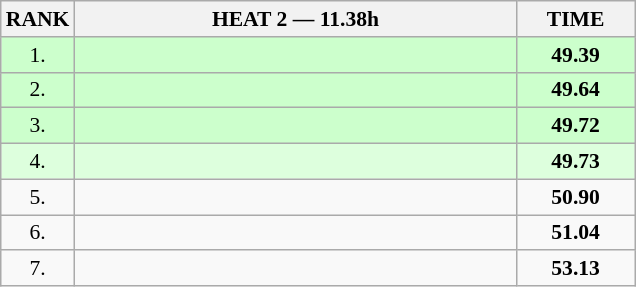<table class="wikitable" style="border-collapse: collapse; font-size: 90%;">
<tr>
<th>RANK</th>
<th style="width: 20em">HEAT 2 — 11.38h</th>
<th style="width: 5em">TIME</th>
</tr>
<tr style="background:#ccffcc;">
<td align="center">1.</td>
<td></td>
<td align="center"><strong>49.39</strong></td>
</tr>
<tr style="background:#ccffcc;">
<td align="center">2.</td>
<td></td>
<td align="center"><strong>49.64</strong></td>
</tr>
<tr style="background:#ccffcc;">
<td align="center">3.</td>
<td></td>
<td align="center"><strong>49.72</strong></td>
</tr>
<tr style="background:#ddffdd;">
<td align="center">4.</td>
<td></td>
<td align="center"><strong>49.73</strong></td>
</tr>
<tr>
<td align="center">5.</td>
<td></td>
<td align="center"><strong>50.90</strong></td>
</tr>
<tr>
<td align="center">6.</td>
<td></td>
<td align="center"><strong>51.04</strong></td>
</tr>
<tr>
<td align="center">7.</td>
<td></td>
<td align="center"><strong>53.13</strong></td>
</tr>
</table>
